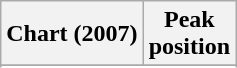<table class="wikitable plainrowheaders sortable" border="1">
<tr>
<th scope="col">Chart (2007)</th>
<th scope="col">Peak<br>position</th>
</tr>
<tr>
</tr>
<tr>
</tr>
<tr>
</tr>
<tr>
</tr>
<tr>
</tr>
<tr>
</tr>
<tr>
</tr>
<tr>
</tr>
</table>
